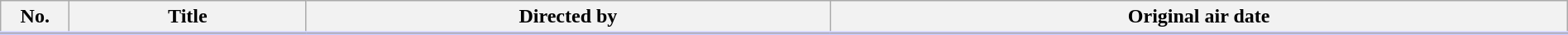<table class="plainrowheaders wikitable" style="width:100%; margin:auto; background:#FFF;">
<tr style="border-bottom: 3px solid #CCF;">
<th style="width:3em;">No.</th>
<th>Title</th>
<th>Directed by</th>
<th>Original air date</th>
</tr>
<tr>
</tr>
</table>
